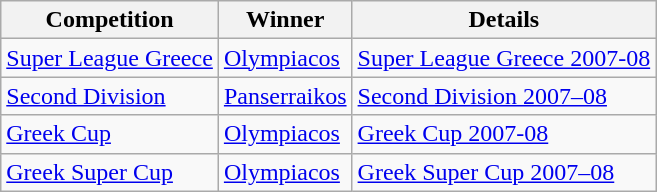<table class="wikitable">
<tr>
<th>Competition</th>
<th>Winner</th>
<th>Details</th>
</tr>
<tr>
<td><a href='#'>Super League Greece</a></td>
<td><a href='#'>Olympiacos</a></td>
<td><a href='#'>Super League Greece 2007-08</a></td>
</tr>
<tr>
<td><a href='#'>Second Division</a></td>
<td><a href='#'>Panserraikos</a></td>
<td><a href='#'>Second Division 2007–08</a></td>
</tr>
<tr>
<td><a href='#'>Greek Cup</a></td>
<td><a href='#'>Olympiacos</a></td>
<td><a href='#'>Greek Cup 2007-08</a></td>
</tr>
<tr>
<td><a href='#'>Greek Super Cup</a></td>
<td><a href='#'>Olympiacos</a></td>
<td><a href='#'>Greek Super Cup 2007–08</a></td>
</tr>
</table>
